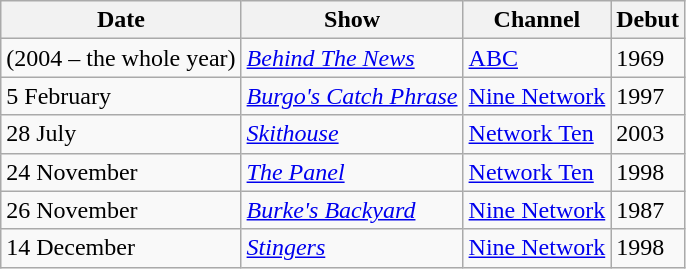<table class="wikitable">
<tr>
<th>Date</th>
<th>Show</th>
<th>Channel</th>
<th>Debut</th>
</tr>
<tr>
<td>(2004 – the whole year)</td>
<td><em><a href='#'>Behind The News</a></em></td>
<td><a href='#'>ABC</a></td>
<td>1969</td>
</tr>
<tr>
<td>5 February</td>
<td><em><a href='#'>Burgo's Catch Phrase</a></em></td>
<td><a href='#'>Nine Network</a></td>
<td>1997</td>
</tr>
<tr>
<td>28 July</td>
<td><em><a href='#'>Skithouse</a></em></td>
<td><a href='#'>Network Ten</a></td>
<td>2003</td>
</tr>
<tr>
<td>24 November</td>
<td><em><a href='#'>The Panel</a></em></td>
<td><a href='#'>Network Ten</a></td>
<td>1998</td>
</tr>
<tr>
<td>26 November</td>
<td><em><a href='#'>Burke's Backyard</a></em></td>
<td><a href='#'>Nine Network</a></td>
<td>1987</td>
</tr>
<tr>
<td>14 December</td>
<td><em><a href='#'>Stingers</a></em></td>
<td><a href='#'>Nine Network</a></td>
<td>1998</td>
</tr>
</table>
